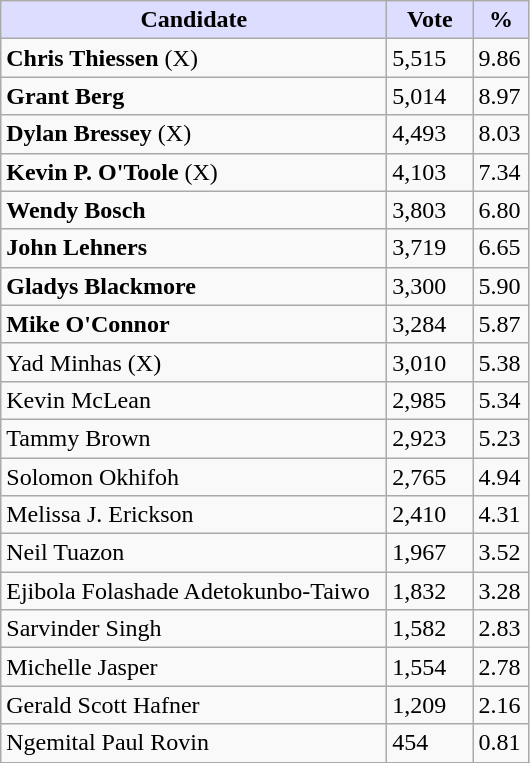<table class="wikitable">
<tr>
<th style="background:#ddf; width:250px;">Candidate</th>
<th style="background:#ddf; width:50px;">Vote</th>
<th style="background:#ddf; width:30px;">%</th>
</tr>
<tr>
<td><strong>Chris Thiessen</strong> (X)</td>
<td>5,515</td>
<td>9.86</td>
</tr>
<tr>
<td><strong>Grant Berg</strong></td>
<td>5,014</td>
<td>8.97</td>
</tr>
<tr>
<td><strong>Dylan Bressey</strong> (X)</td>
<td>4,493</td>
<td>8.03</td>
</tr>
<tr>
<td><strong>Kevin P. O'Toole</strong> (X)</td>
<td>4,103</td>
<td>7.34</td>
</tr>
<tr>
<td><strong>Wendy Bosch</strong></td>
<td>3,803</td>
<td>6.80</td>
</tr>
<tr>
<td><strong>John Lehners</strong></td>
<td>3,719</td>
<td>6.65</td>
</tr>
<tr>
<td><strong>Gladys Blackmore</strong></td>
<td>3,300</td>
<td>5.90</td>
</tr>
<tr>
<td><strong>Mike O'Connor</strong></td>
<td>3,284</td>
<td>5.87</td>
</tr>
<tr>
<td>Yad Minhas (X)</td>
<td>3,010</td>
<td>5.38</td>
</tr>
<tr>
<td>Kevin McLean</td>
<td>2,985</td>
<td>5.34</td>
</tr>
<tr>
<td>Tammy Brown</td>
<td>2,923</td>
<td>5.23</td>
</tr>
<tr>
<td>Solomon Okhifoh</td>
<td>2,765</td>
<td>4.94</td>
</tr>
<tr>
<td>Melissa J. Erickson</td>
<td>2,410</td>
<td>4.31</td>
</tr>
<tr>
<td>Neil Tuazon</td>
<td>1,967</td>
<td>3.52</td>
</tr>
<tr>
<td>Ejibola Folashade Adetokunbo-Taiwo</td>
<td>1,832</td>
<td>3.28</td>
</tr>
<tr>
<td>Sarvinder Singh</td>
<td>1,582</td>
<td>2.83</td>
</tr>
<tr>
<td>Michelle Jasper</td>
<td>1,554</td>
<td>2.78</td>
</tr>
<tr>
<td>Gerald Scott Hafner</td>
<td>1,209</td>
<td>2.16</td>
</tr>
<tr>
<td>Ngemital Paul Rovin</td>
<td>454</td>
<td>0.81</td>
</tr>
<tr>
</tr>
</table>
